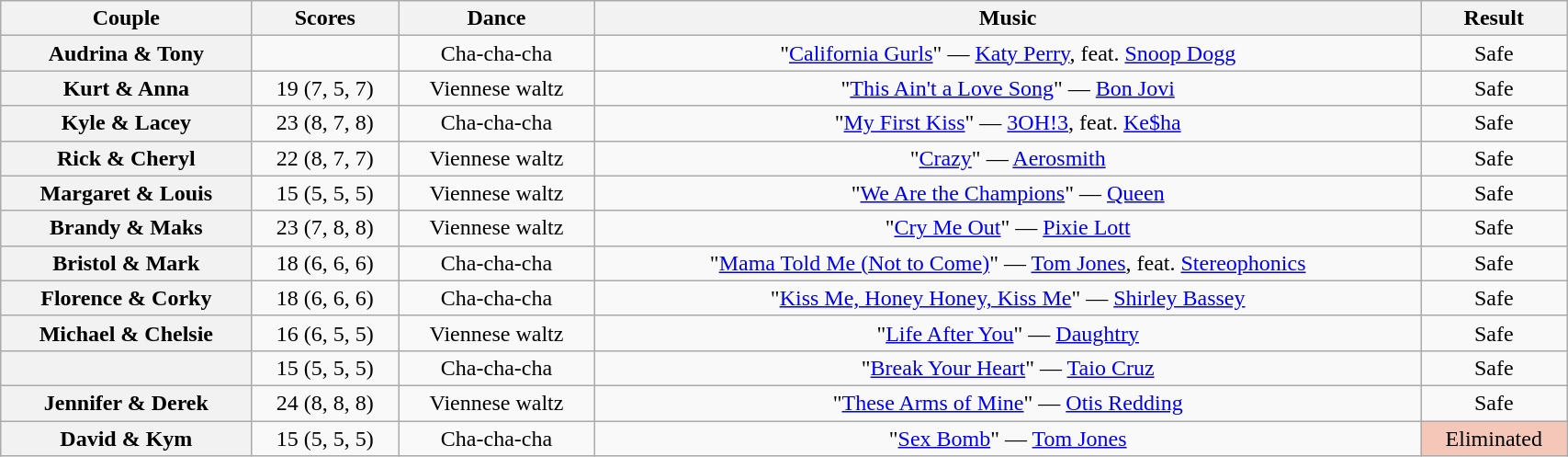<table class="wikitable sortable" style="text-align:center; width:90%">
<tr>
<th scope="col">Couple</th>
<th scope="col">Scores</th>
<th scope="col" class="unsortable">Dance</th>
<th scope="col" class="unsortable">Music</th>
<th scope="col" class="unsortable">Result</th>
</tr>
<tr>
<th scope="row">Audrina & Tony</th>
<td></td>
<td>Cha-cha-cha</td>
<td>"<a href='#'>California Gurls</a>" — <a href='#'>Katy Perry</a>, feat. <a href='#'>Snoop Dogg</a></td>
<td>Safe</td>
</tr>
<tr>
<th scope="row">Kurt & Anna</th>
<td>19 (7, 5, 7)</td>
<td>Viennese waltz</td>
<td>"<a href='#'>This Ain't a Love Song</a>" — <a href='#'>Bon Jovi</a></td>
<td>Safe</td>
</tr>
<tr>
<th scope="row">Kyle & Lacey</th>
<td>23 (8, 7, 8)</td>
<td>Cha-cha-cha</td>
<td>"<a href='#'>My First Kiss</a>" — <a href='#'>3OH!3</a>, feat. <a href='#'>Ke$ha</a></td>
<td>Safe</td>
</tr>
<tr>
<th scope="row">Rick & Cheryl</th>
<td>22 (8, 7, 7)</td>
<td>Viennese waltz</td>
<td>"<a href='#'>Crazy</a>" — <a href='#'>Aerosmith</a></td>
<td>Safe</td>
</tr>
<tr>
<th scope="row">Margaret & Louis</th>
<td>15 (5, 5, 5)</td>
<td>Viennese waltz</td>
<td>"<a href='#'>We Are the Champions</a>" — <a href='#'>Queen</a></td>
<td>Safe</td>
</tr>
<tr>
<th scope="row">Brandy & Maks</th>
<td>23 (7, 8, 8)</td>
<td>Viennese waltz</td>
<td>"<a href='#'>Cry Me Out</a>" — <a href='#'>Pixie Lott</a></td>
<td>Safe</td>
</tr>
<tr>
<th scope="row">Bristol & Mark</th>
<td>18 (6, 6, 6)</td>
<td>Cha-cha-cha</td>
<td>"<a href='#'>Mama Told Me (Not to Come)</a>" — <a href='#'>Tom Jones</a>, feat. <a href='#'>Stereophonics</a></td>
<td>Safe</td>
</tr>
<tr>
<th scope="row">Florence & Corky</th>
<td>18 (6, 6, 6)</td>
<td>Cha-cha-cha</td>
<td>"<a href='#'>Kiss Me, Honey Honey, Kiss Me</a>" — <a href='#'>Shirley Bassey</a></td>
<td>Safe</td>
</tr>
<tr>
<th scope="row">Michael & Chelsie</th>
<td>16 (6, 5, 5)</td>
<td>Viennese waltz</td>
<td>"<a href='#'>Life After You</a>" — <a href='#'>Daughtry</a></td>
<td>Safe</td>
</tr>
<tr>
<th scope="row"></th>
<td>15 (5, 5, 5)</td>
<td>Cha-cha-cha</td>
<td>"<a href='#'>Break Your Heart</a>" — <a href='#'>Taio Cruz</a></td>
<td>Safe</td>
</tr>
<tr>
<th scope="row">Jennifer & Derek</th>
<td>24 (8, 8, 8)</td>
<td>Viennese waltz</td>
<td>"<a href='#'>These Arms of Mine</a>" — <a href='#'>Otis Redding</a></td>
<td>Safe</td>
</tr>
<tr>
<th scope="row">David & Kym</th>
<td>15 (5, 5, 5)</td>
<td>Cha-cha-cha</td>
<td>"<a href='#'>Sex Bomb</a>" — <a href='#'>Tom Jones</a></td>
<td bgcolor=f4c7b8>Eliminated</td>
</tr>
</table>
